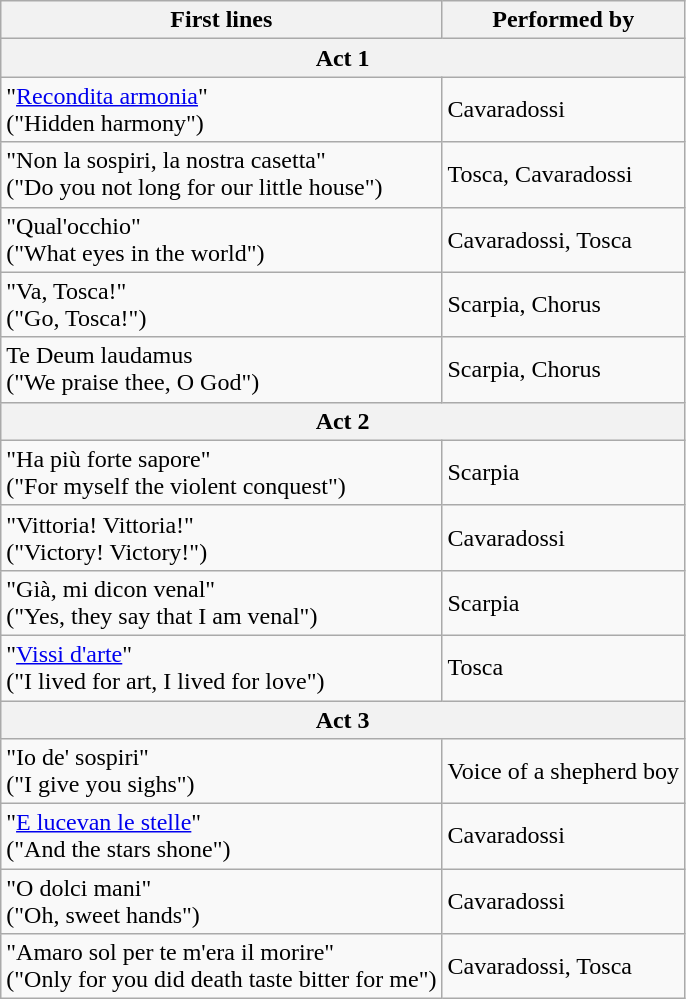<table class="wikitable">
<tr>
<th>First lines</th>
<th>Performed by</th>
</tr>
<tr>
<th colspan="2">Act 1</th>
</tr>
<tr>
<td>"<a href='#'>Recondita armonia</a>"<br>("Hidden harmony")</td>
<td>Cavaradossi</td>
</tr>
<tr>
<td>"Non la sospiri, la nostra casetta"<br>("Do you not long for our little house")</td>
<td>Tosca, Cavaradossi</td>
</tr>
<tr>
<td>"Qual'occhio"<br>("What eyes in the world")</td>
<td>Cavaradossi, Tosca</td>
</tr>
<tr>
<td>"Va, Tosca!"<br>("Go, Tosca!")</td>
<td>Scarpia, Chorus</td>
</tr>
<tr>
<td>Te Deum laudamus<br>("We praise thee, O God")</td>
<td>Scarpia, Chorus</td>
</tr>
<tr>
<th colspan="2">Act 2</th>
</tr>
<tr>
<td>"Ha più forte sapore"<br>("For myself the violent conquest")</td>
<td>Scarpia</td>
</tr>
<tr>
<td>"Vittoria! Vittoria!"<br>("Victory! Victory!")</td>
<td>Cavaradossi</td>
</tr>
<tr>
<td>"Già, mi dicon venal"<br>("Yes, they say that I am venal")</td>
<td>Scarpia</td>
</tr>
<tr>
<td>"<a href='#'>Vissi d'arte</a>"<br>("I lived for art, I lived for love")</td>
<td>Tosca</td>
</tr>
<tr>
<th colspan="2">Act 3</th>
</tr>
<tr>
<td>"Io de' sospiri"<br>("I give you sighs")</td>
<td>Voice of a shepherd boy</td>
</tr>
<tr>
<td>"<a href='#'>E lucevan le stelle</a>"<br>("And the stars shone")</td>
<td>Cavaradossi</td>
</tr>
<tr>
<td>"O dolci mani"<br>("Oh, sweet hands")</td>
<td>Cavaradossi</td>
</tr>
<tr>
<td>"Amaro sol per te m'era il morire"<br>("Only for you did death taste bitter for me")</td>
<td>Cavaradossi, Tosca</td>
</tr>
</table>
